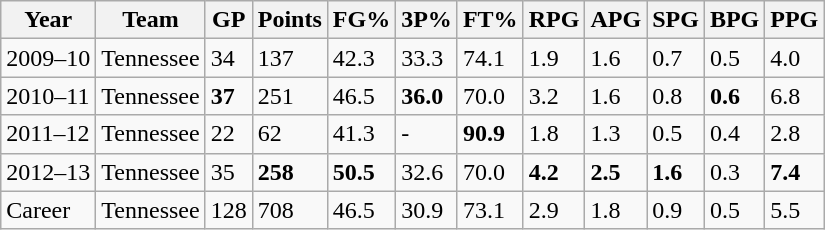<table class="wikitable">
<tr>
<th>Year</th>
<th>Team</th>
<th>GP</th>
<th>Points</th>
<th>FG%</th>
<th>3P%</th>
<th>FT%</th>
<th>RPG</th>
<th>APG</th>
<th>SPG</th>
<th>BPG</th>
<th>PPG</th>
</tr>
<tr>
<td>2009–10</td>
<td>Tennessee</td>
<td>34</td>
<td>137</td>
<td>42.3</td>
<td>33.3</td>
<td>74.1</td>
<td>1.9</td>
<td>1.6</td>
<td>0.7</td>
<td>0.5</td>
<td>4.0</td>
</tr>
<tr>
<td>2010–11</td>
<td>Tennessee</td>
<td><strong>37</strong></td>
<td>251</td>
<td>46.5</td>
<td><strong>36.0</strong></td>
<td>70.0</td>
<td>3.2</td>
<td>1.6</td>
<td>0.8</td>
<td><strong>0.6</strong></td>
<td>6.8</td>
</tr>
<tr>
<td>2011–12</td>
<td>Tennessee</td>
<td>22</td>
<td>62</td>
<td>41.3</td>
<td>-</td>
<td><strong>90.9</strong></td>
<td>1.8</td>
<td>1.3</td>
<td>0.5</td>
<td>0.4</td>
<td>2.8</td>
</tr>
<tr>
<td>2012–13</td>
<td>Tennessee</td>
<td>35</td>
<td><strong>258</strong></td>
<td><strong>50.5</strong></td>
<td>32.6</td>
<td>70.0</td>
<td><strong>4.2</strong></td>
<td><strong>2.5</strong></td>
<td><strong>1.6</strong></td>
<td>0.3</td>
<td><strong>7.4</strong></td>
</tr>
<tr>
<td>Career</td>
<td>Tennessee</td>
<td>128</td>
<td>708</td>
<td>46.5</td>
<td>30.9</td>
<td>73.1</td>
<td>2.9</td>
<td>1.8</td>
<td>0.9</td>
<td>0.5</td>
<td>5.5</td>
</tr>
</table>
